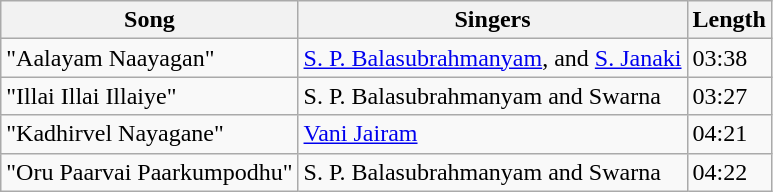<table class="wikitable">
<tr>
<th>Song</th>
<th>Singers</th>
<th>Length</th>
</tr>
<tr>
<td>"Aalayam Naayagan"</td>
<td><a href='#'>S. P. Balasubrahmanyam</a>, and <a href='#'>S. Janaki</a></td>
<td>03:38</td>
</tr>
<tr>
<td>"Illai Illai Illaiye"</td>
<td>S. P. Balasubrahmanyam and Swarna</td>
<td>03:27</td>
</tr>
<tr>
<td>"Kadhirvel Nayagane"</td>
<td><a href='#'>Vani Jairam</a></td>
<td>04:21</td>
</tr>
<tr>
<td>"Oru Paarvai Paarkumpodhu"</td>
<td>S. P. Balasubrahmanyam and Swarna</td>
<td>04:22</td>
</tr>
</table>
